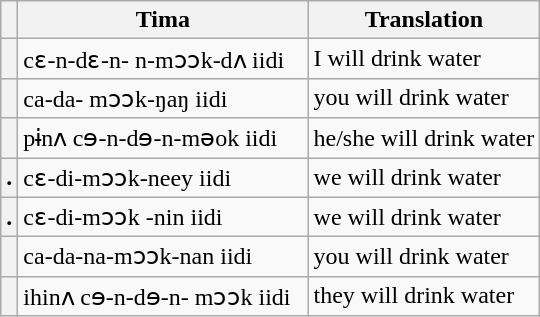<table class="wikitable">
<tr>
<th></th>
<th>Tima</th>
<th>Translation</th>
</tr>
<tr>
<th></th>
<td>cɛ-n-dɛ-n- n-mɔɔk-dʌ iidi</td>
<td>I will drink water</td>
</tr>
<tr>
<th></th>
<td>ca-da- mɔɔk-ŋaŋ iidi</td>
<td>you will drink water</td>
</tr>
<tr>
<th></th>
<td>pɨnʌ cɘ-n-dɘ-n-məok iidi</td>
<td>he/she will drink water</td>
</tr>
<tr>
<th>.</th>
<td>cɛ-di-mɔɔk-neey iidi</td>
<td>we will drink water</td>
</tr>
<tr>
<th>.</th>
<td>cɛ-di-mɔɔk -nin iidi</td>
<td>we will drink water</td>
</tr>
<tr>
<th></th>
<td>ca-da-na-mɔɔk-nan iidi</td>
<td>you will drink water</td>
</tr>
<tr>
<th></th>
<td>ihinʌ cɘ-n-dɘ-n- mɔɔk iidi  </td>
<td>they will drink water</td>
</tr>
</table>
